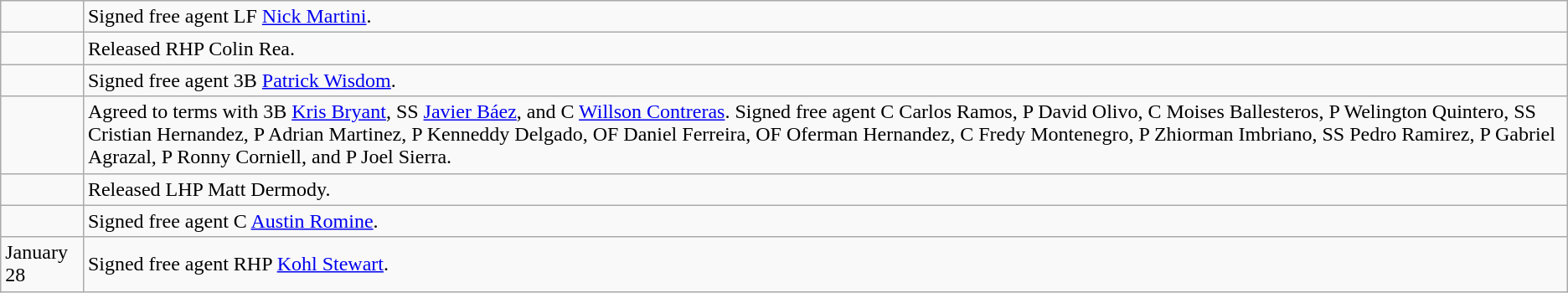<table class="wikitable">
<tr>
<td></td>
<td>Signed free agent LF <a href='#'>Nick Martini</a>.</td>
</tr>
<tr>
<td></td>
<td>Released RHP Colin Rea.</td>
</tr>
<tr>
<td></td>
<td>Signed free agent 3B <a href='#'>Patrick Wisdom</a>.</td>
</tr>
<tr>
<td></td>
<td>Agreed to terms with 3B <a href='#'>Kris Bryant</a>, SS <a href='#'>Javier Báez</a>, and C <a href='#'>Willson Contreras</a>. Signed free agent C Carlos Ramos, P David Olivo, C Moises Ballesteros, P Welington Quintero, SS Cristian Hernandez, P Adrian Martinez, P Kenneddy Delgado, OF Daniel Ferreira, OF Oferman Hernandez, C Fredy Montenegro, P Zhiorman Imbriano, SS Pedro Ramirez, P Gabriel Agrazal, P Ronny Corniell, and P Joel Sierra.</td>
</tr>
<tr>
<td></td>
<td>Released LHP Matt Dermody.</td>
</tr>
<tr>
<td></td>
<td>Signed free agent C <a href='#'>Austin Romine</a>.</td>
</tr>
<tr>
<td>January 28</td>
<td>Signed free agent RHP <a href='#'>Kohl Stewart</a>.</td>
</tr>
</table>
